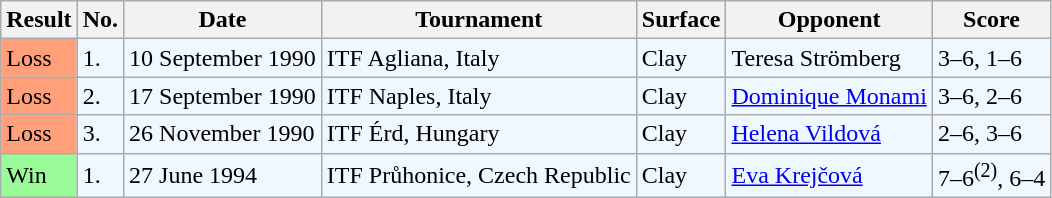<table class="sortable wikitable">
<tr>
<th>Result</th>
<th class="unsortable">No.</th>
<th>Date</th>
<th>Tournament</th>
<th>Surface</th>
<th>Opponent</th>
<th class="unsortable">Score</th>
</tr>
<tr style="background:#f0f8ff;">
<td style="background:#ffa07a;">Loss</td>
<td>1.</td>
<td>10 September 1990</td>
<td>ITF Agliana, Italy</td>
<td>Clay</td>
<td> Teresa Strömberg</td>
<td>3–6, 1–6</td>
</tr>
<tr style="background:#f0f8ff;">
<td style="background:#ffa07a;">Loss</td>
<td>2.</td>
<td>17 September 1990</td>
<td>ITF Naples, Italy</td>
<td>Clay</td>
<td> <a href='#'>Dominique Monami</a></td>
<td>3–6, 2–6</td>
</tr>
<tr style="background:#f0f8ff;">
<td style="background:#ffa07a;">Loss</td>
<td>3.</td>
<td>26 November 1990</td>
<td>ITF Érd, Hungary</td>
<td>Clay</td>
<td> <a href='#'>Helena Vildová</a></td>
<td>2–6, 3–6</td>
</tr>
<tr style="background:#f0f8ff;">
<td style="background:#98fb98;">Win</td>
<td>1.</td>
<td>27 June 1994</td>
<td>ITF Průhonice, Czech Republic</td>
<td>Clay</td>
<td> <a href='#'>Eva Krejčová</a></td>
<td>7–6<sup>(2)</sup>, 6–4</td>
</tr>
</table>
